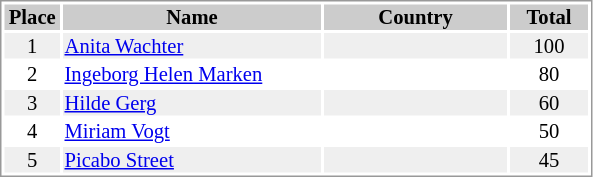<table border="0" style="border: 1px solid #999; background-color:#FFFFFF; text-align:center; font-size:86%; line-height:15px;">
<tr align="center" bgcolor="#CCCCCC">
<th width=35>Place</th>
<th width=170>Name</th>
<th width=120>Country</th>
<th width=50>Total</th>
</tr>
<tr bgcolor="#EFEFEF">
<td>1</td>
<td align="left"><a href='#'>Anita Wachter</a></td>
<td align="left"></td>
<td>100</td>
</tr>
<tr>
<td>2</td>
<td align="left"><a href='#'>Ingeborg Helen Marken</a></td>
<td align="left"></td>
<td>80</td>
</tr>
<tr bgcolor="#EFEFEF">
<td>3</td>
<td align="left"><a href='#'>Hilde Gerg</a></td>
<td align="left"></td>
<td>60</td>
</tr>
<tr>
<td>4</td>
<td align="left"><a href='#'>Miriam Vogt</a></td>
<td align="left"></td>
<td>50</td>
</tr>
<tr bgcolor="#EFEFEF">
<td>5</td>
<td align="left"><a href='#'>Picabo Street</a></td>
<td align="left"></td>
<td>45</td>
</tr>
</table>
